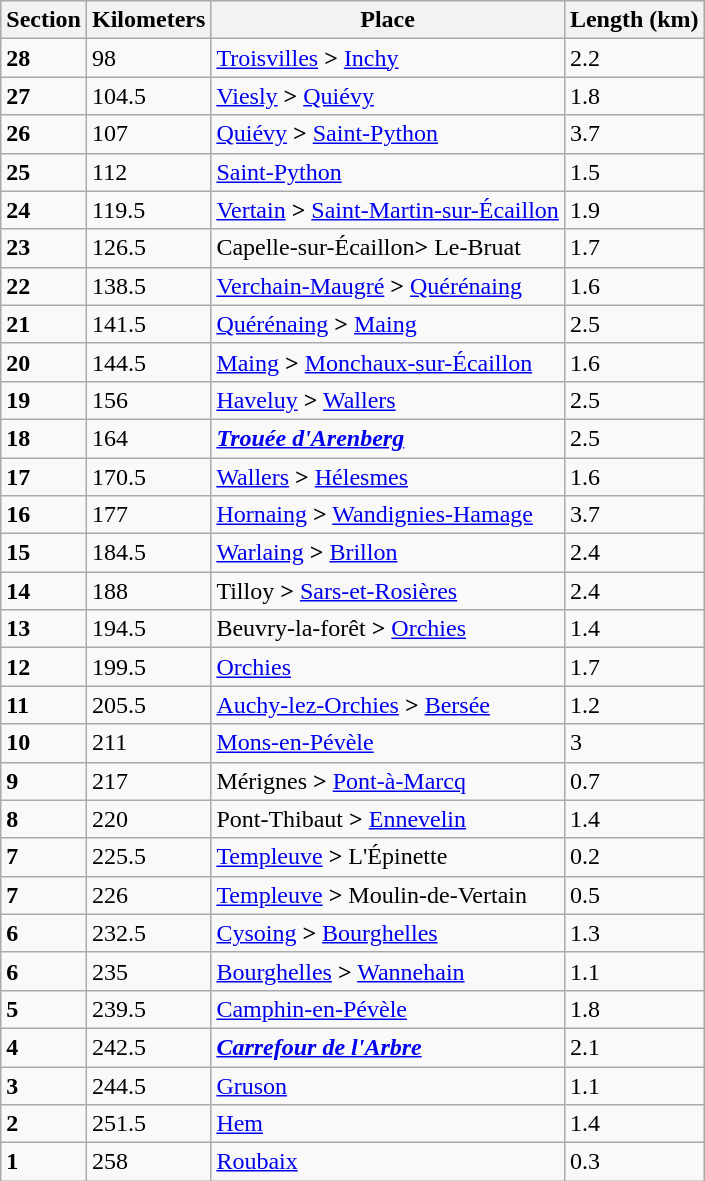<table class="wikitable">
<tr style="background:#ccccff;">
<th>Section</th>
<th>Kilometers</th>
<th>Place</th>
<th>Length (km)</th>
</tr>
<tr>
<td><strong>28</strong></td>
<td>98</td>
<td><a href='#'>Troisvilles</a> <strong>></strong> <a href='#'>Inchy</a></td>
<td>2.2</td>
</tr>
<tr>
<td><strong>27</strong></td>
<td>104.5</td>
<td><a href='#'>Viesly</a> <strong>></strong> <a href='#'>Quiévy</a></td>
<td>1.8</td>
</tr>
<tr>
<td><strong>26</strong></td>
<td>107</td>
<td><a href='#'>Quiévy</a> <strong>></strong> <a href='#'>Saint-Python</a></td>
<td>3.7</td>
</tr>
<tr>
<td><strong>25</strong></td>
<td>112</td>
<td><a href='#'>Saint-Python</a></td>
<td>1.5</td>
</tr>
<tr>
<td><strong>24</strong></td>
<td>119.5</td>
<td><a href='#'>Vertain</a> <strong>></strong> <a href='#'>Saint-Martin-sur-Écaillon</a></td>
<td>1.9</td>
</tr>
<tr>
<td><strong>23</strong></td>
<td>126.5</td>
<td>Capelle-sur-Écaillon<strong>></strong> Le-Bruat</td>
<td>1.7</td>
</tr>
<tr>
<td><strong>22</strong></td>
<td>138.5</td>
<td><a href='#'>Verchain-Maugré</a> <strong>></strong> <a href='#'>Quérénaing</a></td>
<td>1.6</td>
</tr>
<tr>
<td><strong>21</strong></td>
<td>141.5</td>
<td><a href='#'>Quérénaing</a> <strong>></strong> <a href='#'>Maing</a></td>
<td>2.5</td>
</tr>
<tr>
<td><strong>20</strong></td>
<td>144.5</td>
<td><a href='#'>Maing</a> <strong>></strong> <a href='#'>Monchaux-sur-Écaillon</a></td>
<td>1.6</td>
</tr>
<tr>
<td><strong>19</strong></td>
<td>156</td>
<td><a href='#'>Haveluy</a> <strong>></strong> <a href='#'>Wallers</a></td>
<td>2.5</td>
</tr>
<tr>
<td><strong>18</strong></td>
<td>164</td>
<td><strong><em><a href='#'>Trouée d'Arenberg</a></em></strong></td>
<td>2.5</td>
</tr>
<tr>
<td><strong>17</strong></td>
<td>170.5</td>
<td><a href='#'>Wallers</a> <strong>></strong> <a href='#'>Hélesmes</a></td>
<td>1.6</td>
</tr>
<tr>
<td><strong>16</strong></td>
<td>177</td>
<td><a href='#'>Hornaing</a> <strong>></strong> <a href='#'>Wandignies-Hamage</a></td>
<td>3.7</td>
</tr>
<tr>
<td><strong>15</strong></td>
<td>184.5</td>
<td><a href='#'>Warlaing</a> <strong>></strong> <a href='#'>Brillon</a></td>
<td>2.4</td>
</tr>
<tr>
<td><strong>14</strong></td>
<td>188</td>
<td>Tilloy <strong>></strong> <a href='#'>Sars-et-Rosières</a></td>
<td>2.4</td>
</tr>
<tr>
<td><strong>13</strong></td>
<td>194.5</td>
<td>Beuvry-la-forêt <strong>></strong> <a href='#'>Orchies</a></td>
<td>1.4</td>
</tr>
<tr>
<td><strong>12</strong></td>
<td>199.5</td>
<td><a href='#'>Orchies</a></td>
<td>1.7</td>
</tr>
<tr>
<td><strong>11</strong></td>
<td>205.5</td>
<td><a href='#'>Auchy-lez-Orchies</a> <strong>></strong> <a href='#'>Bersée</a></td>
<td>1.2</td>
</tr>
<tr>
<td><strong>10</strong></td>
<td>211</td>
<td><a href='#'>Mons-en-Pévèle</a></td>
<td>3</td>
</tr>
<tr>
<td><strong>9</strong></td>
<td>217</td>
<td>Mérignes <strong>></strong> <a href='#'>Pont-à-Marcq</a></td>
<td>0.7</td>
</tr>
<tr>
<td><strong>8</strong></td>
<td>220</td>
<td>Pont-Thibaut <strong>></strong> <a href='#'>Ennevelin</a></td>
<td>1.4</td>
</tr>
<tr>
<td><strong>7</strong></td>
<td>225.5</td>
<td><a href='#'>Templeuve</a> <strong>></strong> L'Épinette</td>
<td>0.2</td>
</tr>
<tr>
<td><strong>7</strong></td>
<td>226</td>
<td><a href='#'>Templeuve</a> <strong>></strong> Moulin-de-Vertain</td>
<td>0.5</td>
</tr>
<tr>
<td><strong>6</strong></td>
<td>232.5</td>
<td><a href='#'>Cysoing</a> <strong>></strong> <a href='#'>Bourghelles</a></td>
<td>1.3</td>
</tr>
<tr>
<td><strong>6</strong></td>
<td>235</td>
<td><a href='#'>Bourghelles</a> <strong>></strong> <a href='#'>Wannehain</a></td>
<td>1.1</td>
</tr>
<tr>
<td><strong>5</strong></td>
<td>239.5</td>
<td><a href='#'>Camphin-en-Pévèle</a></td>
<td>1.8</td>
</tr>
<tr>
<td><strong>4</strong></td>
<td>242.5</td>
<td><strong><em><a href='#'>Carrefour de l'Arbre</a></em></strong></td>
<td>2.1</td>
</tr>
<tr>
<td><strong>3</strong></td>
<td>244.5</td>
<td><a href='#'>Gruson</a></td>
<td>1.1</td>
</tr>
<tr>
<td><strong>2</strong></td>
<td>251.5</td>
<td><a href='#'>Hem</a></td>
<td>1.4</td>
</tr>
<tr>
<td><strong>1</strong></td>
<td>258</td>
<td><a href='#'>Roubaix</a></td>
<td>0.3</td>
</tr>
</table>
